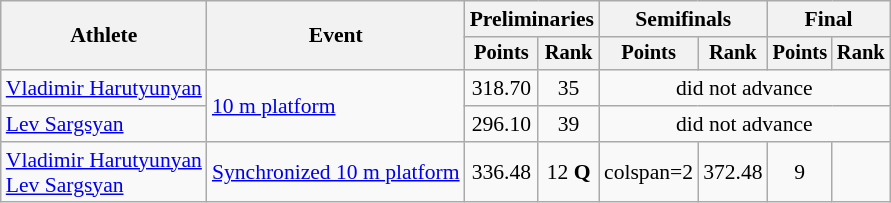<table class=wikitable style="font-size:90%;">
<tr>
<th rowspan="2">Athlete</th>
<th rowspan="2">Event</th>
<th colspan="2">Preliminaries</th>
<th colspan="2">Semifinals</th>
<th colspan="2">Final</th>
</tr>
<tr style="font-size:95%">
<th>Points</th>
<th>Rank</th>
<th>Points</th>
<th>Rank</th>
<th>Points</th>
<th>Rank</th>
</tr>
<tr align=center>
<td align=left><a href='#'>Vladimir Harutyunyan</a></td>
<td align=left rowspan=2><a href='#'>10 m platform</a></td>
<td>318.70</td>
<td>35</td>
<td colspan=4>did not advance</td>
</tr>
<tr align=center>
<td align=left><a href='#'>Lev Sargsyan</a></td>
<td>296.10</td>
<td>39</td>
<td colspan=4>did not advance</td>
</tr>
<tr align=center>
<td align=left><a href='#'>Vladimir Harutyunyan</a><br><a href='#'>Lev Sargsyan</a></td>
<td align=left><a href='#'>Synchronized 10 m platform</a></td>
<td>336.48</td>
<td>12 <strong>Q</strong></td>
<td>colspan=2 </td>
<td>372.48</td>
<td>9</td>
</tr>
</table>
